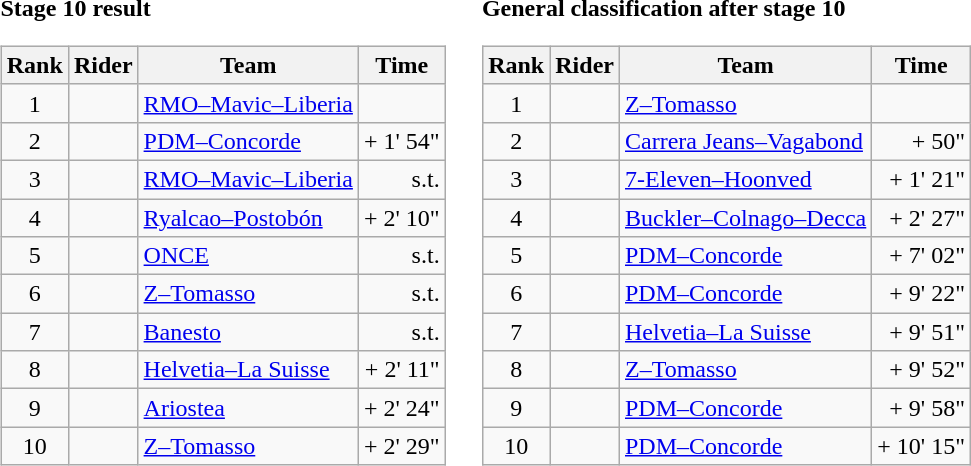<table>
<tr>
<td><strong>Stage 10 result</strong><br><table class="wikitable">
<tr>
<th scope="col">Rank</th>
<th scope="col">Rider</th>
<th scope="col">Team</th>
<th scope="col">Time</th>
</tr>
<tr>
<td style="text-align:center;">1</td>
<td></td>
<td><a href='#'>RMO–Mavic–Liberia</a></td>
<td style="text-align:right;"></td>
</tr>
<tr>
<td style="text-align:center;">2</td>
<td></td>
<td><a href='#'>PDM–Concorde</a></td>
<td style="text-align:right;">+ 1' 54"</td>
</tr>
<tr>
<td style="text-align:center;">3</td>
<td></td>
<td><a href='#'>RMO–Mavic–Liberia</a></td>
<td style="text-align:right;">s.t.</td>
</tr>
<tr>
<td style="text-align:center;">4</td>
<td></td>
<td><a href='#'>Ryalcao–Postobón</a></td>
<td style="text-align:right;">+ 2' 10"</td>
</tr>
<tr>
<td style="text-align:center;">5</td>
<td></td>
<td><a href='#'>ONCE</a></td>
<td style="text-align:right;">s.t.</td>
</tr>
<tr>
<td style="text-align:center;">6</td>
<td></td>
<td><a href='#'>Z–Tomasso</a></td>
<td style="text-align:right;">s.t.</td>
</tr>
<tr>
<td style="text-align:center;">7</td>
<td></td>
<td><a href='#'>Banesto</a></td>
<td style="text-align:right;">s.t.</td>
</tr>
<tr>
<td style="text-align:center;">8</td>
<td></td>
<td><a href='#'>Helvetia–La Suisse</a></td>
<td style="text-align:right;">+ 2' 11"</td>
</tr>
<tr>
<td style="text-align:center;">9</td>
<td></td>
<td><a href='#'>Ariostea</a></td>
<td style="text-align:right;">+ 2' 24"</td>
</tr>
<tr>
<td style="text-align:center;">10</td>
<td></td>
<td><a href='#'>Z–Tomasso</a></td>
<td style="text-align:right;">+ 2' 29"</td>
</tr>
</table>
</td>
<td></td>
<td><strong>General classification after stage 10</strong><br><table class="wikitable">
<tr>
<th scope="col">Rank</th>
<th scope="col">Rider</th>
<th scope="col">Team</th>
<th scope="col">Time</th>
</tr>
<tr>
<td style="text-align:center;">1</td>
<td> </td>
<td><a href='#'>Z–Tomasso</a></td>
<td style="text-align:right;"></td>
</tr>
<tr>
<td style="text-align:center;">2</td>
<td></td>
<td><a href='#'>Carrera Jeans–Vagabond</a></td>
<td style="text-align:right;">+ 50"</td>
</tr>
<tr>
<td style="text-align:center;">3</td>
<td></td>
<td><a href='#'>7-Eleven–Hoonved</a></td>
<td style="text-align:right;">+ 1' 21"</td>
</tr>
<tr>
<td style="text-align:center;">4</td>
<td></td>
<td><a href='#'>Buckler–Colnago–Decca</a></td>
<td style="text-align:right;">+ 2' 27"</td>
</tr>
<tr>
<td style="text-align:center;">5</td>
<td></td>
<td><a href='#'>PDM–Concorde</a></td>
<td style="text-align:right;">+ 7' 02"</td>
</tr>
<tr>
<td style="text-align:center;">6</td>
<td></td>
<td><a href='#'>PDM–Concorde</a></td>
<td style="text-align:right;">+ 9' 22"</td>
</tr>
<tr>
<td style="text-align:center;">7</td>
<td></td>
<td><a href='#'>Helvetia–La Suisse</a></td>
<td style="text-align:right;">+ 9' 51"</td>
</tr>
<tr>
<td style="text-align:center;">8</td>
<td></td>
<td><a href='#'>Z–Tomasso</a></td>
<td style="text-align:right;">+ 9' 52"</td>
</tr>
<tr>
<td style="text-align:center;">9</td>
<td></td>
<td><a href='#'>PDM–Concorde</a></td>
<td style="text-align:right;">+ 9' 58"</td>
</tr>
<tr>
<td style="text-align:center;">10</td>
<td></td>
<td><a href='#'>PDM–Concorde</a></td>
<td style="text-align:right;">+ 10' 15"</td>
</tr>
</table>
</td>
</tr>
</table>
